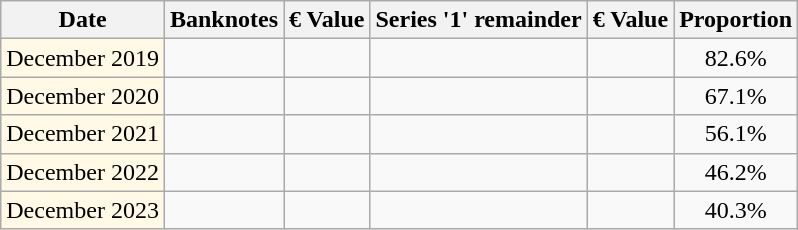<table class="wikitable" style="border-collapse:collapse">
<tr>
<th scope="col">Date</th>
<th scope="col">Banknotes</th>
<th scope="col">€ Value</th>
<th scope="col">Series '1' remainder<br></th>
<th scope="col">€ Value</th>
<th scope="col">Proportion</th>
</tr>
<tr align="center">
<td style="background-color:#FFF9E5;">December 2019</td>
<td></td>
<td></td>
<td></td>
<td></td>
<td>82.6%</td>
</tr>
<tr align="center">
<td style="background-color:#FFF9E5;">December 2020</td>
<td></td>
<td></td>
<td></td>
<td></td>
<td>67.1%</td>
</tr>
<tr align="center">
<td style="background-color:#FFF9E5;">December 2021</td>
<td></td>
<td></td>
<td></td>
<td></td>
<td>56.1%</td>
</tr>
<tr align="center">
<td style="background-color:#FFF9E5;">December 2022</td>
<td></td>
<td></td>
<td></td>
<td></td>
<td>46.2%</td>
</tr>
<tr align="center">
<td style="background-color:#FFF9E5;">December 2023</td>
<td></td>
<td></td>
<td></td>
<td></td>
<td>40.3%</td>
</tr>
</table>
